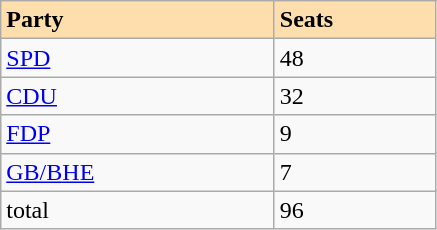<table class="wikitable">
<tr>
<th style="background:#ffdead; width:175px; text-align:left;">Party</th>
<th style="background:#ffdead; width:100px; text-align:left;">Seats</th>
</tr>
<tr>
<td><a href='#'>SPD</a></td>
<td>48</td>
</tr>
<tr>
<td><a href='#'>CDU</a></td>
<td>32</td>
</tr>
<tr>
<td><a href='#'>FDP</a></td>
<td>9</td>
</tr>
<tr>
<td><a href='#'>GB/BHE</a></td>
<td>7</td>
</tr>
<tr>
<td>total</td>
<td>96</td>
</tr>
</table>
